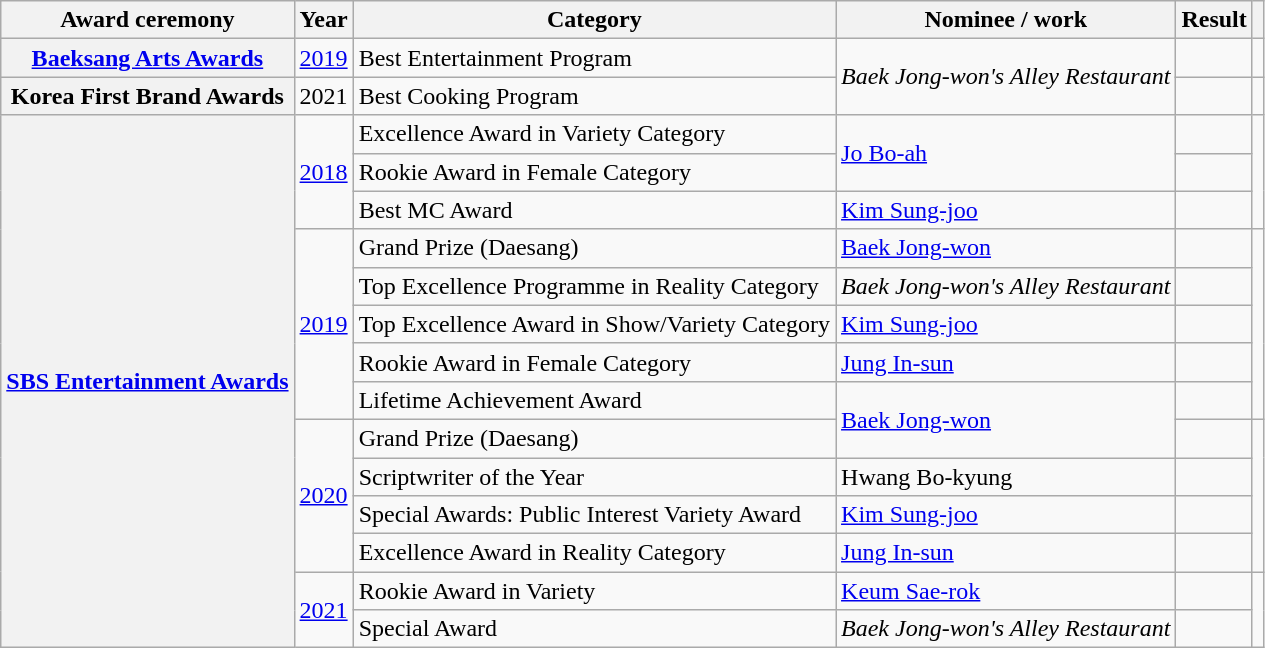<table class="wikitable sortable plainrowheaders">
<tr>
<th scope="col">Award ceremony</th>
<th scope="col">Year</th>
<th scope="col">Category</th>
<th scope="col">Nominee / work</th>
<th scope="col">Result</th>
<th scope="col"></th>
</tr>
<tr>
<th scope="row"><a href='#'>Baeksang Arts Awards</a></th>
<td style="text-align:center"><a href='#'>2019</a></td>
<td>Best Entertainment Program</td>
<td rowspan="2"><em>Baek Jong-won's Alley Restaurant</em></td>
<td></td>
<td></td>
</tr>
<tr>
<th scope="row">Korea First Brand Awards</th>
<td style="text-align:center">2021</td>
<td>Best Cooking Program</td>
<td></td>
<td style="text-align:center"></td>
</tr>
<tr>
<th scope="row" rowspan="14"><a href='#'>SBS Entertainment Awards</a></th>
<td rowspan="3" style="text-align:center"><a href='#'>2018</a></td>
<td>Excellence Award in Variety Category</td>
<td rowspan="2"><a href='#'>Jo Bo-ah</a></td>
<td></td>
<td rowspan="3" style="text-align:center"></td>
</tr>
<tr>
<td>Rookie Award in Female Category</td>
<td></td>
</tr>
<tr>
<td>Best MC Award</td>
<td><a href='#'>Kim Sung-joo</a></td>
<td></td>
</tr>
<tr>
<td rowspan="5" style="text-align:center"><a href='#'>2019</a></td>
<td>Grand Prize (Daesang)</td>
<td><a href='#'>Baek Jong-won</a></td>
<td></td>
<td rowspan="5" style="text-align:center"></td>
</tr>
<tr>
<td>Top Excellence Programme in Reality Category</td>
<td><em>Baek Jong-won's Alley Restaurant</em></td>
<td></td>
</tr>
<tr>
<td>Top Excellence Award in Show/Variety Category</td>
<td><a href='#'>Kim Sung-joo</a></td>
<td></td>
</tr>
<tr>
<td>Rookie Award in Female Category</td>
<td><a href='#'>Jung In-sun</a></td>
<td></td>
</tr>
<tr>
<td>Lifetime Achievement Award</td>
<td rowspan="2"><a href='#'>Baek Jong-won</a></td>
<td></td>
</tr>
<tr>
<td rowspan="4" style="text-align:center"><a href='#'>2020</a></td>
<td>Grand Prize (Daesang)</td>
<td></td>
<td rowspan="4" style="text-align:center"></td>
</tr>
<tr>
<td>Scriptwriter of the Year</td>
<td>Hwang Bo-kyung</td>
<td></td>
</tr>
<tr>
<td>Special Awards: Public Interest Variety Award</td>
<td><a href='#'>Kim Sung-joo</a></td>
<td></td>
</tr>
<tr>
<td>Excellence Award in Reality Category</td>
<td><a href='#'>Jung In-sun</a></td>
<td></td>
</tr>
<tr>
<td rowspan="2" style="text-align:center"><a href='#'>2021</a></td>
<td>Rookie Award in Variety</td>
<td><a href='#'>Keum Sae-rok</a></td>
<td></td>
<td rowspan="2" style="text-align:center"></td>
</tr>
<tr>
<td>Special Award</td>
<td><em>Baek Jong-won's Alley Restaurant</em></td>
<td></td>
</tr>
</table>
